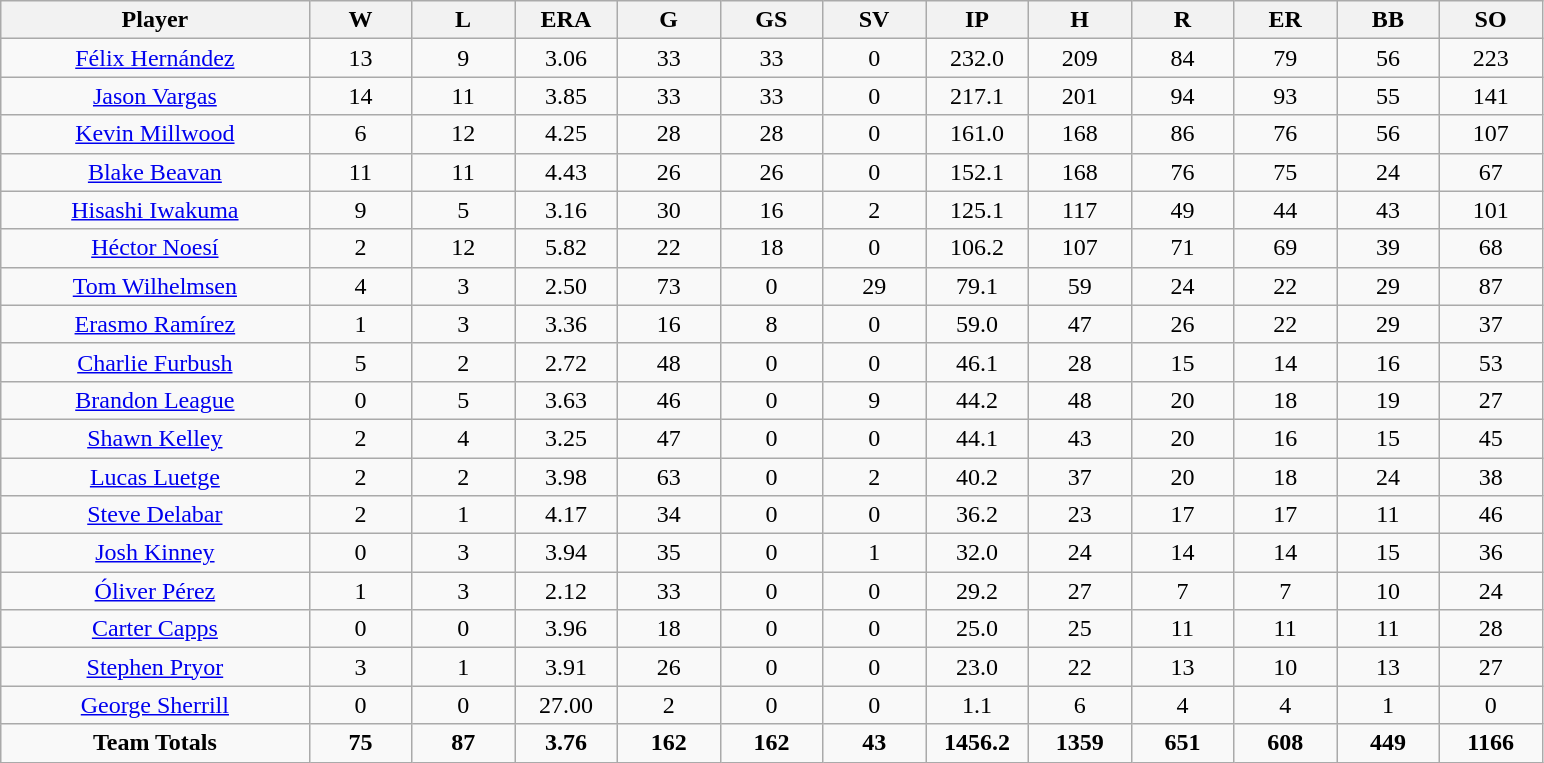<table class=wikitable style="text-align:center">
<tr>
<th bgcolor="#DDDDFF" width="15%">Player</th>
<th bgcolor="#DDDDFF" width="5%">W</th>
<th bgcolor="#DDDDFF" width="5%">L</th>
<th bgcolor="#DDDDFF" width="5%">ERA</th>
<th bgcolor="#DDDDFF" width="5%">G</th>
<th bgcolor="#DDDDFF" width="5%">GS</th>
<th bgcolor="#DDDDFF" width="5%">SV</th>
<th bgcolor="#DDDDFF" width="5%">IP</th>
<th bgcolor="#DDDDFF" width="5%">H</th>
<th bgcolor="#DDDDFF" width="5%">R</th>
<th bgcolor="#DDDDFF" width="5%">ER</th>
<th bgcolor="#DDDDFF" width="5%">BB</th>
<th bgcolor="#DDDDFF" width="5%">SO</th>
</tr>
<tr>
<td><a href='#'>Félix Hernández</a></td>
<td>13</td>
<td>9</td>
<td>3.06</td>
<td>33</td>
<td>33</td>
<td>0</td>
<td>232.0</td>
<td>209</td>
<td>84</td>
<td>79</td>
<td>56</td>
<td>223</td>
</tr>
<tr>
<td><a href='#'>Jason Vargas</a></td>
<td>14</td>
<td>11</td>
<td>3.85</td>
<td>33</td>
<td>33</td>
<td>0</td>
<td>217.1</td>
<td>201</td>
<td>94</td>
<td>93</td>
<td>55</td>
<td>141</td>
</tr>
<tr>
<td><a href='#'>Kevin Millwood</a></td>
<td>6</td>
<td>12</td>
<td>4.25</td>
<td>28</td>
<td>28</td>
<td>0</td>
<td>161.0</td>
<td>168</td>
<td>86</td>
<td>76</td>
<td>56</td>
<td>107</td>
</tr>
<tr>
<td><a href='#'>Blake Beavan</a></td>
<td>11</td>
<td>11</td>
<td>4.43</td>
<td>26</td>
<td>26</td>
<td>0</td>
<td>152.1</td>
<td>168</td>
<td>76</td>
<td>75</td>
<td>24</td>
<td>67</td>
</tr>
<tr>
<td><a href='#'>Hisashi Iwakuma</a></td>
<td>9</td>
<td>5</td>
<td>3.16</td>
<td>30</td>
<td>16</td>
<td>2</td>
<td>125.1</td>
<td>117</td>
<td>49</td>
<td>44</td>
<td>43</td>
<td>101</td>
</tr>
<tr>
<td><a href='#'>Héctor Noesí</a></td>
<td>2</td>
<td>12</td>
<td>5.82</td>
<td>22</td>
<td>18</td>
<td>0</td>
<td>106.2</td>
<td>107</td>
<td>71</td>
<td>69</td>
<td>39</td>
<td>68</td>
</tr>
<tr>
<td><a href='#'>Tom Wilhelmsen</a></td>
<td>4</td>
<td>3</td>
<td>2.50</td>
<td>73</td>
<td>0</td>
<td>29</td>
<td>79.1</td>
<td>59</td>
<td>24</td>
<td>22</td>
<td>29</td>
<td>87</td>
</tr>
<tr>
<td><a href='#'>Erasmo Ramírez</a></td>
<td>1</td>
<td>3</td>
<td>3.36</td>
<td>16</td>
<td>8</td>
<td>0</td>
<td>59.0</td>
<td>47</td>
<td>26</td>
<td>22</td>
<td>29</td>
<td>37</td>
</tr>
<tr>
<td><a href='#'>Charlie Furbush</a></td>
<td>5</td>
<td>2</td>
<td>2.72</td>
<td>48</td>
<td>0</td>
<td>0</td>
<td>46.1</td>
<td>28</td>
<td>15</td>
<td>14</td>
<td>16</td>
<td>53</td>
</tr>
<tr>
<td><a href='#'>Brandon League</a></td>
<td>0</td>
<td>5</td>
<td>3.63</td>
<td>46</td>
<td>0</td>
<td>9</td>
<td>44.2</td>
<td>48</td>
<td>20</td>
<td>18</td>
<td>19</td>
<td>27</td>
</tr>
<tr>
<td><a href='#'>Shawn Kelley</a></td>
<td>2</td>
<td>4</td>
<td>3.25</td>
<td>47</td>
<td>0</td>
<td>0</td>
<td>44.1</td>
<td>43</td>
<td>20</td>
<td>16</td>
<td>15</td>
<td>45</td>
</tr>
<tr>
<td><a href='#'>Lucas Luetge</a></td>
<td>2</td>
<td>2</td>
<td>3.98</td>
<td>63</td>
<td>0</td>
<td>2</td>
<td>40.2</td>
<td>37</td>
<td>20</td>
<td>18</td>
<td>24</td>
<td>38</td>
</tr>
<tr>
<td><a href='#'>Steve Delabar</a></td>
<td>2</td>
<td>1</td>
<td>4.17</td>
<td>34</td>
<td>0</td>
<td>0</td>
<td>36.2</td>
<td>23</td>
<td>17</td>
<td>17</td>
<td>11</td>
<td>46</td>
</tr>
<tr>
<td><a href='#'>Josh Kinney</a></td>
<td>0</td>
<td>3</td>
<td>3.94</td>
<td>35</td>
<td>0</td>
<td>1</td>
<td>32.0</td>
<td>24</td>
<td>14</td>
<td>14</td>
<td>15</td>
<td>36</td>
</tr>
<tr>
<td><a href='#'>Óliver Pérez</a></td>
<td>1</td>
<td>3</td>
<td>2.12</td>
<td>33</td>
<td>0</td>
<td>0</td>
<td>29.2</td>
<td>27</td>
<td>7</td>
<td>7</td>
<td>10</td>
<td>24</td>
</tr>
<tr>
<td><a href='#'>Carter Capps</a></td>
<td>0</td>
<td>0</td>
<td>3.96</td>
<td>18</td>
<td>0</td>
<td>0</td>
<td>25.0</td>
<td>25</td>
<td>11</td>
<td>11</td>
<td>11</td>
<td>28</td>
</tr>
<tr>
<td><a href='#'>Stephen Pryor</a></td>
<td>3</td>
<td>1</td>
<td>3.91</td>
<td>26</td>
<td>0</td>
<td>0</td>
<td>23.0</td>
<td>22</td>
<td>13</td>
<td>10</td>
<td>13</td>
<td>27</td>
</tr>
<tr>
<td><a href='#'>George Sherrill</a></td>
<td>0</td>
<td>0</td>
<td>27.00</td>
<td>2</td>
<td>0</td>
<td>0</td>
<td>1.1</td>
<td>6</td>
<td>4</td>
<td>4</td>
<td>1</td>
<td>0</td>
</tr>
<tr>
<td><strong>Team Totals</strong></td>
<td><strong>75</strong></td>
<td><strong>87</strong></td>
<td><strong>3.76</strong></td>
<td><strong>162</strong></td>
<td><strong>162</strong></td>
<td><strong>43</strong></td>
<td><strong>1456.2</strong></td>
<td><strong>1359</strong></td>
<td><strong>651</strong></td>
<td><strong>608</strong></td>
<td><strong>449</strong></td>
<td><strong>1166</strong></td>
</tr>
</table>
